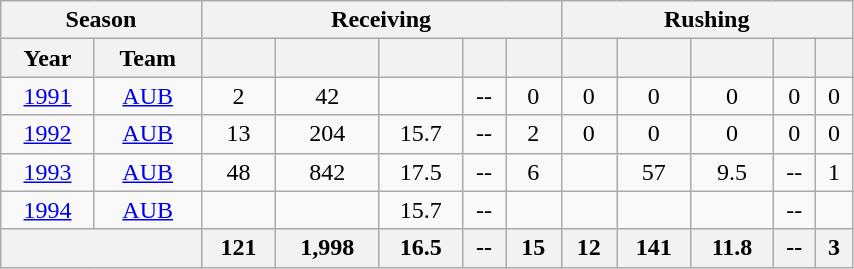<table class= "wikitable sortable" float="left" border="1" style="text-align:center; width:45%;">
<tr>
<th colspan=2>Season</th>
<th colspan=5>Receiving</th>
<th colspan=5>Rushing</th>
</tr>
<tr>
<th>Year</th>
<th>Team</th>
<th></th>
<th></th>
<th></th>
<th></th>
<th></th>
<th></th>
<th></th>
<th></th>
<th></th>
<th></th>
</tr>
<tr>
<td><a href='#'>1991</a></td>
<td><a href='#'>AUB</a></td>
<td>2</td>
<td>42</td>
<td></td>
<td>--</td>
<td>0</td>
<td>0</td>
<td>0</td>
<td>0</td>
<td>0</td>
<td>0</td>
</tr>
<tr>
<td><a href='#'>1992</a></td>
<td><a href='#'>AUB</a></td>
<td>13</td>
<td>204</td>
<td>15.7</td>
<td>--</td>
<td>2</td>
<td>0</td>
<td>0</td>
<td>0</td>
<td>0</td>
<td>0</td>
</tr>
<tr>
<td><a href='#'>1993</a></td>
<td><a href='#'>AUB</a></td>
<td>48</td>
<td>842</td>
<td>17.5</td>
<td>--</td>
<td>6</td>
<td></td>
<td>57</td>
<td>9.5</td>
<td>--</td>
<td>1</td>
</tr>
<tr>
<td><a href='#'>1994</a></td>
<td><a href='#'>AUB</a></td>
<td></td>
<td></td>
<td>15.7</td>
<td>--</td>
<td></td>
<td></td>
<td></td>
<td></td>
<td>--</td>
<td></td>
</tr>
<tr class="sortbottom">
<th colspan="2"></th>
<th>121</th>
<th>1,998</th>
<th>16.5</th>
<th>--</th>
<th>15</th>
<th>12</th>
<th>141</th>
<th>11.8</th>
<th>--</th>
<th>3</th>
</tr>
</table>
